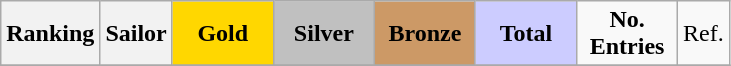<table class="wikitable sortable">
<tr>
<th align=center><strong>Ranking</strong></th>
<th align=center><strong>Sailor</strong></th>
<td style="background:gold; width:60px; text-align:center;"><strong>Gold</strong></td>
<td style="background:silver; width:60px; text-align:center;"><strong>Silver</strong></td>
<td style="background:#c96; width:60px; text-align:center;"><strong>Bronze</strong></td>
<td style="background:#ccf; width:60px; text-align:center;"><strong>Total</strong></td>
<td style="width:60px; text-align:center;"><strong>No. Entries</strong></td>
<td>Ref.</td>
</tr>
<tr>
</tr>
</table>
